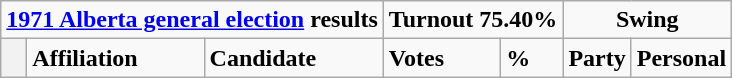<table class="wikitable">
<tr>
<td colspan="3" align=center><strong><a href='#'>1971 Alberta general election</a> results</strong></td>
<td colspan="2"><strong>Turnout 75.40%</strong></td>
<td colspan="2" align=center><strong>Swing</strong></td>
</tr>
<tr>
<th style="width: 10px;"></th>
<td><strong>Affiliation</strong></td>
<td><strong>Candidate</strong></td>
<td><strong>Votes</strong></td>
<td><strong>%</strong></td>
<td><strong>Party</strong></td>
<td><strong>Personal</strong><br>





</td>
</tr>
</table>
